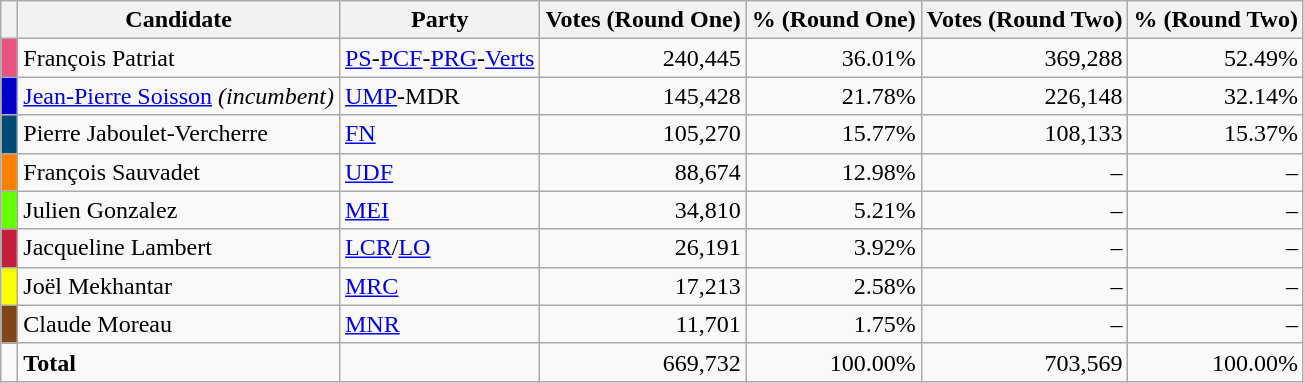<table class="wikitable" style="text-align:right">
<tr>
<th></th>
<th>Candidate</th>
<th>Party</th>
<th>Votes (Round One)</th>
<th>% (Round One)</th>
<th>Votes (Round Two)</th>
<th>% (Round Two)</th>
</tr>
<tr>
<td bgcolor="#E75480"> </td>
<td align=left>François Patriat</td>
<td align=left><a href='#'>PS</a>-<a href='#'>PCF</a>-<a href='#'>PRG</a>-<a href='#'>Verts</a></td>
<td>240,445</td>
<td>36.01%</td>
<td>369,288</td>
<td>52.49%</td>
</tr>
<tr>
<td bgcolor="#0000C8"> </td>
<td align=left><a href='#'>Jean-Pierre Soisson</a> <em>(incumbent)</em></td>
<td align=left><a href='#'>UMP</a>-MDR</td>
<td>145,428</td>
<td>21.78%</td>
<td>226,148</td>
<td>32.14%</td>
</tr>
<tr>
<td bgcolor="#004A77"> </td>
<td align=left>Pierre Jaboulet-Vercherre</td>
<td align=left><a href='#'>FN</a></td>
<td>105,270</td>
<td>15.77%</td>
<td>108,133</td>
<td>15.37%</td>
</tr>
<tr>
<td bgcolor="#FF7F00"> </td>
<td align=left>François Sauvadet</td>
<td align=left><a href='#'>UDF</a></td>
<td>88,674</td>
<td>12.98%</td>
<td>–</td>
<td>–</td>
</tr>
<tr>
<td bgcolor="#66FF00"> </td>
<td align=left>Julien Gonzalez</td>
<td align=left><a href='#'>MEI</a></td>
<td>34,810</td>
<td>5.21%</td>
<td>–</td>
<td>–</td>
</tr>
<tr>
<td bgcolor="#C41E3A"> </td>
<td align=left>Jacqueline Lambert</td>
<td align=left><a href='#'>LCR</a>/<a href='#'>LO</a></td>
<td>26,191</td>
<td>3.92%</td>
<td>–</td>
<td>–</td>
</tr>
<tr>
<td bgcolor="yellow"> </td>
<td align=left>Joël Mekhantar</td>
<td align=left><a href='#'>MRC</a></td>
<td>17,213</td>
<td>2.58%</td>
<td>–</td>
<td>–</td>
</tr>
<tr>
<td bgcolor="#80461B"> </td>
<td align=left>Claude Moreau</td>
<td align=left><a href='#'>MNR</a></td>
<td>11,701</td>
<td>1.75%</td>
<td>–</td>
<td>–</td>
</tr>
<tr>
<td></td>
<td align=left><strong>Total</strong></td>
<td align=left></td>
<td>669,732</td>
<td>100.00%</td>
<td>703,569</td>
<td>100.00%</td>
</tr>
</table>
